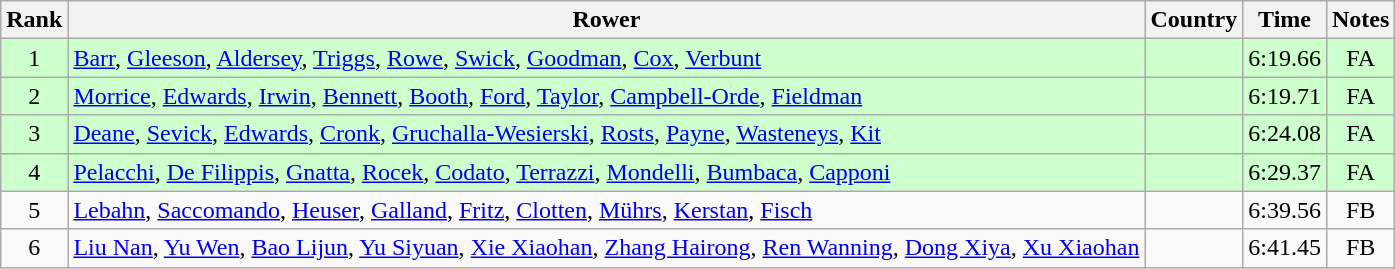<table class="wikitable" style="text-align:center">
<tr>
<th>Rank</th>
<th>Rower</th>
<th>Country</th>
<th>Time</th>
<th>Notes</th>
</tr>
<tr bgcolor=ccffcc>
<td>1</td>
<td align="left"><a href='#'>Barr</a>, <a href='#'>Gleeson</a>, <a href='#'>Aldersey</a>, <a href='#'>Triggs</a>, <a href='#'>Rowe</a>, <a href='#'>Swick</a>, <a href='#'>Goodman</a>, <a href='#'>Cox</a>, <a href='#'>Verbunt</a></td>
<td align="left"></td>
<td>6:19.66</td>
<td>FA</td>
</tr>
<tr bgcolor=ccffcc>
<td>2</td>
<td align="left"><a href='#'>Morrice</a>, <a href='#'>Edwards</a>, <a href='#'>Irwin</a>, <a href='#'>Bennett</a>, <a href='#'>Booth</a>, <a href='#'>Ford</a>, <a href='#'>Taylor</a>, <a href='#'>Campbell-Orde</a>, <a href='#'>Fieldman</a></td>
<td align="left"></td>
<td>6:19.71</td>
<td>FA</td>
</tr>
<tr bgcolor=ccffcc>
<td>3</td>
<td align="left"><a href='#'>Deane</a>, <a href='#'>Sevick</a>, <a href='#'>Edwards</a>, <a href='#'>Cronk</a>, <a href='#'>Gruchalla-Wesierski</a>, <a href='#'>Rosts</a>, <a href='#'>Payne</a>, <a href='#'>Wasteneys</a>, <a href='#'>Kit</a></td>
<td align="left"></td>
<td>6:24.08</td>
<td>FA</td>
</tr>
<tr bgcolor=ccffcc>
<td>4</td>
<td align="left"><a href='#'>Pelacchi</a>, <a href='#'>De Filippis</a>, <a href='#'>Gnatta</a>, <a href='#'>Rocek</a>, <a href='#'>Codato</a>, <a href='#'>Terrazzi</a>, <a href='#'>Mondelli</a>, <a href='#'>Bumbaca</a>, <a href='#'>Capponi</a></td>
<td align="left"></td>
<td>6:29.37</td>
<td>FA</td>
</tr>
<tr>
<td>5</td>
<td align="left"><a href='#'>Lebahn</a>, <a href='#'>Saccomando</a>, <a href='#'>Heuser</a>, <a href='#'>Galland</a>, <a href='#'>Fritz</a>, <a href='#'>Clotten</a>, <a href='#'>Mührs</a>, <a href='#'>Kerstan</a>, <a href='#'>Fisch</a></td>
<td align="left"></td>
<td>6:39.56</td>
<td>FB</td>
</tr>
<tr>
<td>6</td>
<td align="left"><a href='#'>Liu Nan</a>, <a href='#'>Yu Wen</a>, <a href='#'>Bao Lijun</a>, <a href='#'>Yu Siyuan</a>, <a href='#'>Xie Xiaohan</a>, <a href='#'>Zhang Hairong</a>, <a href='#'>Ren Wanning</a>, <a href='#'>Dong Xiya</a>, <a href='#'>Xu Xiaohan</a></td>
<td align="left"></td>
<td>6:41.45</td>
<td>FB</td>
</tr>
</table>
